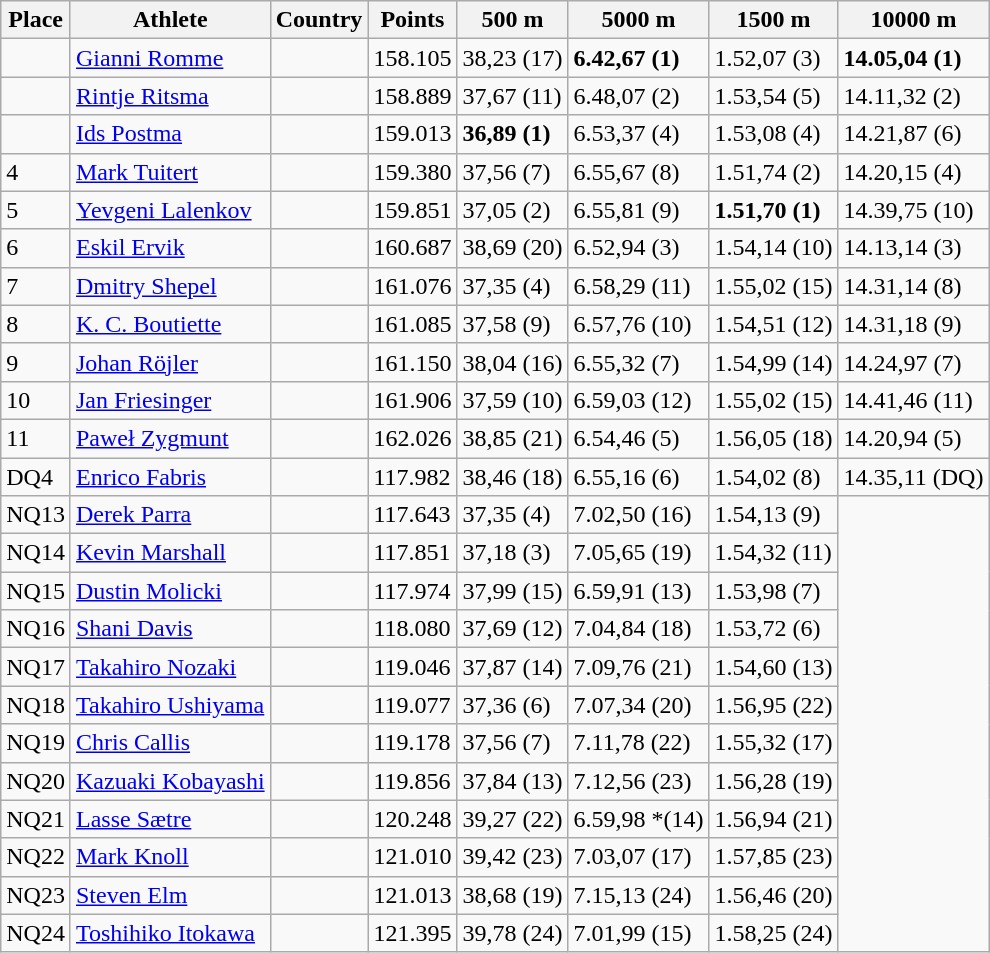<table class="wikitable sortable">
<tr>
<th>Place</th>
<th>Athlete</th>
<th>Country</th>
<th>Points</th>
<th>500 m</th>
<th>5000 m</th>
<th>1500 m</th>
<th>10000 m</th>
</tr>
<tr>
<td></td>
<td><a href='#'>Gianni Romme</a></td>
<td></td>
<td>158.105</td>
<td>38,23 (17)</td>
<td><strong>6.42,67 (1)</strong></td>
<td>1.52,07 (3)</td>
<td><strong>14.05,04 (1)</strong></td>
</tr>
<tr>
<td></td>
<td><a href='#'>Rintje Ritsma</a></td>
<td></td>
<td>158.889</td>
<td>37,67 (11)</td>
<td>6.48,07 (2)</td>
<td>1.53,54 (5)</td>
<td>14.11,32 (2)</td>
</tr>
<tr>
<td></td>
<td><a href='#'>Ids Postma</a></td>
<td></td>
<td>159.013</td>
<td><strong>36,89 (1)</strong></td>
<td>6.53,37 (4)</td>
<td>1.53,08 (4)</td>
<td>14.21,87 (6)</td>
</tr>
<tr>
<td>4</td>
<td><a href='#'>Mark Tuitert</a></td>
<td></td>
<td>159.380</td>
<td>37,56 (7)</td>
<td>6.55,67 (8)</td>
<td>1.51,74 (2)</td>
<td>14.20,15 (4)</td>
</tr>
<tr>
<td>5</td>
<td><a href='#'>Yevgeni Lalenkov</a></td>
<td></td>
<td>159.851</td>
<td>37,05 (2)</td>
<td>6.55,81 (9)</td>
<td><strong>1.51,70 (1)</strong></td>
<td>14.39,75 (10)</td>
</tr>
<tr>
<td>6</td>
<td><a href='#'>Eskil Ervik</a></td>
<td></td>
<td>160.687</td>
<td>38,69 (20)</td>
<td>6.52,94 (3)</td>
<td>1.54,14 (10)</td>
<td>14.13,14 (3)</td>
</tr>
<tr>
<td>7</td>
<td><a href='#'>Dmitry Shepel</a></td>
<td></td>
<td>161.076</td>
<td>37,35 (4)</td>
<td>6.58,29 (11)</td>
<td>1.55,02 (15)</td>
<td>14.31,14 (8)</td>
</tr>
<tr>
<td>8</td>
<td><a href='#'>K. C. Boutiette</a></td>
<td></td>
<td>161.085</td>
<td>37,58 (9)</td>
<td>6.57,76 (10)</td>
<td>1.54,51 (12)</td>
<td>14.31,18 (9)</td>
</tr>
<tr>
<td>9</td>
<td><a href='#'>Johan Röjler</a></td>
<td></td>
<td>161.150</td>
<td>38,04 (16)</td>
<td>6.55,32 (7)</td>
<td>1.54,99 (14)</td>
<td>14.24,97 (7)</td>
</tr>
<tr>
<td>10</td>
<td><a href='#'>Jan Friesinger</a></td>
<td></td>
<td>161.906</td>
<td>37,59 (10)</td>
<td>6.59,03 (12)</td>
<td>1.55,02 (15)</td>
<td>14.41,46 (11)</td>
</tr>
<tr>
<td>11</td>
<td><a href='#'>Paweł Zygmunt</a></td>
<td></td>
<td>162.026</td>
<td>38,85 (21)</td>
<td>6.54,46 (5)</td>
<td>1.56,05 (18)</td>
<td>14.20,94 (5)</td>
</tr>
<tr>
<td>DQ4</td>
<td><a href='#'>Enrico Fabris</a></td>
<td></td>
<td>117.982</td>
<td>38,46 (18)</td>
<td>6.55,16 (6)</td>
<td>1.54,02 (8)</td>
<td>14.35,11 (DQ)</td>
</tr>
<tr>
<td>NQ13</td>
<td><a href='#'>Derek Parra</a></td>
<td></td>
<td>117.643</td>
<td>37,35 (4)</td>
<td>7.02,50 (16)</td>
<td>1.54,13 (9)</td>
</tr>
<tr>
<td>NQ14</td>
<td><a href='#'>Kevin Marshall</a></td>
<td></td>
<td>117.851</td>
<td>37,18 (3)</td>
<td>7.05,65 (19)</td>
<td>1.54,32 (11)</td>
</tr>
<tr>
<td>NQ15</td>
<td><a href='#'>Dustin Molicki</a></td>
<td></td>
<td>117.974</td>
<td>37,99 (15)</td>
<td>6.59,91 (13)</td>
<td>1.53,98 (7)</td>
</tr>
<tr>
<td>NQ16</td>
<td><a href='#'>Shani Davis</a></td>
<td></td>
<td>118.080</td>
<td>37,69 (12)</td>
<td>7.04,84 (18)</td>
<td>1.53,72 (6)</td>
</tr>
<tr>
<td>NQ17</td>
<td><a href='#'>Takahiro Nozaki</a></td>
<td></td>
<td>119.046</td>
<td>37,87 (14)</td>
<td>7.09,76 (21)</td>
<td>1.54,60 (13)</td>
</tr>
<tr>
<td>NQ18</td>
<td><a href='#'>Takahiro Ushiyama</a></td>
<td></td>
<td>119.077</td>
<td>37,36 (6)</td>
<td>7.07,34 (20)</td>
<td>1.56,95 (22)</td>
</tr>
<tr>
<td>NQ19</td>
<td><a href='#'>Chris Callis</a></td>
<td></td>
<td>119.178</td>
<td>37,56 (7)</td>
<td>7.11,78 (22)</td>
<td>1.55,32 (17)</td>
</tr>
<tr>
<td>NQ20</td>
<td><a href='#'>Kazuaki Kobayashi</a></td>
<td></td>
<td>119.856</td>
<td>37,84 (13)</td>
<td>7.12,56 (23)</td>
<td>1.56,28 (19)</td>
</tr>
<tr>
<td>NQ21</td>
<td><a href='#'>Lasse Sætre</a></td>
<td></td>
<td>120.248</td>
<td>39,27 (22)</td>
<td>6.59,98 *(14)</td>
<td>1.56,94 (21)</td>
</tr>
<tr>
<td>NQ22</td>
<td><a href='#'>Mark Knoll</a></td>
<td></td>
<td>121.010</td>
<td>39,42 (23)</td>
<td>7.03,07 (17)</td>
<td>1.57,85 (23)</td>
</tr>
<tr>
<td>NQ23</td>
<td><a href='#'>Steven Elm</a></td>
<td></td>
<td>121.013</td>
<td>38,68 (19)</td>
<td>7.15,13 (24)</td>
<td>1.56,46 (20)</td>
</tr>
<tr>
<td>NQ24</td>
<td><a href='#'>Toshihiko Itokawa</a></td>
<td></td>
<td>121.395</td>
<td>39,78 (24)</td>
<td>7.01,99 (15)</td>
<td>1.58,25 (24)</td>
</tr>
</table>
